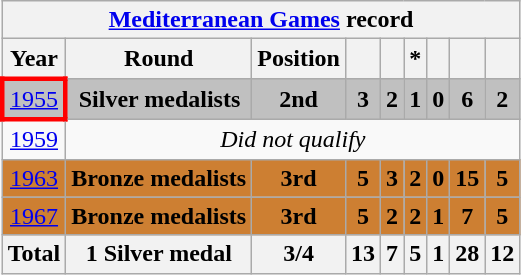<table class="wikitable" style="text-align: center;">
<tr>
<th colspan=9><a href='#'>Mediterranean Games</a> record</th>
</tr>
<tr>
<th>Year</th>
<th>Round</th>
<th>Position</th>
<th></th>
<th></th>
<th>*</th>
<th></th>
<th></th>
<th></th>
</tr>
<tr style="background:silver;">
<td style="border: 3px solid red"> <a href='#'>1955</a></td>
<td><strong>Silver medalists</strong></td>
<td><strong>2nd</strong></td>
<td><strong>3</strong></td>
<td><strong>2</strong></td>
<td><strong>1</strong></td>
<td><strong>0</strong></td>
<td><strong>6</strong></td>
<td><strong>2</strong></td>
</tr>
<tr>
<td> <a href='#'>1959</a></td>
<td colspan=8><em>Did not qualify</em></td>
</tr>
<tr style="background:#cd7f32;">
<td> <a href='#'>1963</a></td>
<td><strong>Bronze medalists</strong></td>
<td><strong>3rd</strong></td>
<td><strong>5</strong></td>
<td><strong>3</strong></td>
<td><strong>2</strong></td>
<td><strong>0</strong></td>
<td><strong>15</strong></td>
<td><strong>5</strong></td>
</tr>
<tr style="background:#cd7f32;">
<td> <a href='#'>1967</a></td>
<td><strong>Bronze medalists</strong></td>
<td><strong>3rd</strong></td>
<td><strong>5</strong></td>
<td><strong>2</strong></td>
<td><strong>2</strong></td>
<td><strong>1</strong></td>
<td><strong>7</strong></td>
<td><strong>5</strong></td>
</tr>
<tr>
<th>Total</th>
<th>1 Silver medal</th>
<th>3/4</th>
<th>13</th>
<th>7</th>
<th>5</th>
<th>1</th>
<th>28</th>
<th>12</th>
</tr>
</table>
